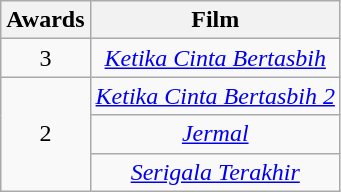<table class="wikitable">
<tr>
<th>Awards</th>
<th>Film</th>
</tr>
<tr>
<td style="text-align:center">3</td>
<td style="text-align:center"><em><a href='#'>Ketika Cinta Bertasbih</a></em></td>
</tr>
<tr>
<td style="text-align:center" rowspan= "3">2</td>
<td style="text-align:center"><em><a href='#'>Ketika Cinta Bertasbih 2</a></em></td>
</tr>
<tr>
<td style="text-align:center"><em><a href='#'>Jermal</a></em></td>
</tr>
<tr>
<td style="text-align:center"><em><a href='#'>Serigala Terakhir</a></em></td>
</tr>
</table>
